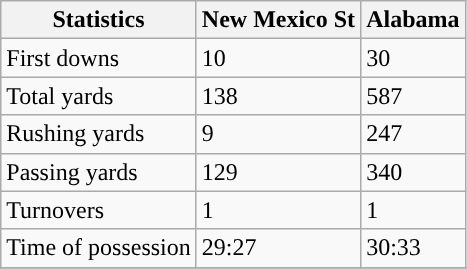<table class="wikitable" style="float: left;">
<tr>
<th>Statistics</th>
<th>New Mexico St</th>
<th>Alabama</th>
</tr>
<tr>
<td>First downs</td>
<td>10</td>
<td>30</td>
</tr>
<tr>
<td>Total yards</td>
<td>138</td>
<td>587</td>
</tr>
<tr>
<td>Rushing yards</td>
<td>9</td>
<td>247</td>
</tr>
<tr>
<td>Passing yards</td>
<td>129</td>
<td>340</td>
</tr>
<tr>
<td>Turnovers</td>
<td>1</td>
<td>1</td>
</tr>
<tr>
<td>Time of possession</td>
<td>29:27</td>
<td>30:33</td>
</tr>
<tr>
</tr>
</table>
